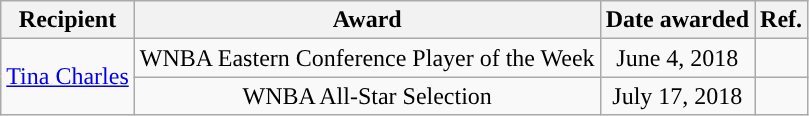<table class="wikitable sortable sortable" style="text-align: center">
<tr>
<th>Recipient</th>
<th>Award</th>
<th>Date awarded</th>
<th>Ref.</th>
</tr>
<tr>
<td rowspan="2"><a href='#'>Tina Charles</a></td>
<td>WNBA Eastern Conference Player of the Week</td>
<td>June 4, 2018</td>
<td></td>
</tr>
<tr>
<td>WNBA All-Star Selection</td>
<td>July 17, 2018</td>
<td></td>
</tr>
</table>
